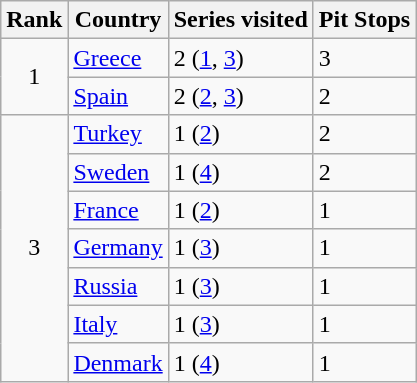<table class="wikitable">
<tr>
<th>Rank</th>
<th>Country</th>
<th>Series visited</th>
<th>Pit Stops</th>
</tr>
<tr>
<td rowspan="2" style="text-align:center;">1</td>
<td><a href='#'>Greece</a></td>
<td>2 (<a href='#'>1</a>, <a href='#'>3</a>)</td>
<td>3</td>
</tr>
<tr>
<td><a href='#'>Spain</a></td>
<td>2 (<a href='#'>2</a>, <a href='#'>3</a>)</td>
<td>2</td>
</tr>
<tr>
<td rowspan="8" style="text-align:center;">3</td>
<td><a href='#'>Turkey</a></td>
<td>1 (<a href='#'>2</a>)</td>
<td>2</td>
</tr>
<tr>
<td><a href='#'>Sweden</a></td>
<td>1 (<a href='#'>4</a>)</td>
<td>2</td>
</tr>
<tr>
<td><a href='#'>France</a></td>
<td>1 (<a href='#'>2</a>)</td>
<td>1</td>
</tr>
<tr>
<td><a href='#'>Germany</a></td>
<td>1 (<a href='#'>3</a>)</td>
<td>1</td>
</tr>
<tr>
<td><a href='#'>Russia</a></td>
<td>1 (<a href='#'>3</a>)</td>
<td>1</td>
</tr>
<tr>
<td><a href='#'>Italy</a></td>
<td>1 (<a href='#'>3</a>)</td>
<td>1</td>
</tr>
<tr>
<td><a href='#'>Denmark</a></td>
<td>1 (<a href='#'>4</a>)</td>
<td>1</td>
</tr>
</table>
